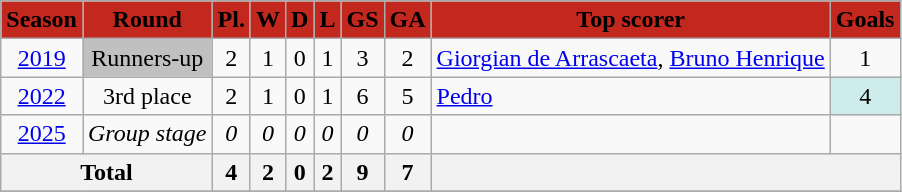<table class="wikitable">
<tr style="background:#C3281E; text-align:center;">
<td><span><strong>Season</strong></span></td>
<td><span><strong>Round</strong></span></td>
<td><span><strong>Pl.</strong></span></td>
<td><span><strong>W</strong></span></td>
<td><span><strong>D</strong></span></td>
<td><span><strong>L</strong></span></td>
<td><span><strong>GS</strong></span></td>
<td><span><strong>GA</strong></span></td>
<td><span><strong>Top scorer</strong></span></td>
<td><span><strong>Goals</strong></span></td>
</tr>
<tr>
<td align=center><a href='#'>2019</a></td>
<td align=center bgcolor="silver">Runners-up</td>
<td align=center>2</td>
<td align=center>1</td>
<td align=center>0</td>
<td align=center>1</td>
<td align=center>3</td>
<td align=center>2</td>
<td align=left> <a href='#'>Giorgian de Arrascaeta</a>,  <a href='#'>Bruno Henrique</a></td>
<td align=center>1</td>
</tr>
<tr>
<td align=center><a href='#'>2022</a></td>
<td align=center>3rd place</td>
<td align=center>2</td>
<td align=center>1</td>
<td align=center>0</td>
<td align=center>1</td>
<td align=center>6</td>
<td align=center>5</td>
<td align=left> <a href='#'>Pedro</a></td>
<td align=center bgcolor="#cfecec">4</td>
</tr>
<tr>
<td align=center><a href='#'>2025</a></td>
<td align=center><em>Group stage</em></td>
<td align=center><em>0</em></td>
<td align=center><em>0</em></td>
<td align=center><em>0</em></td>
<td align=center><em>0</em></td>
<td align=center><em>0</em></td>
<td align=center><em>0</em></td>
<td align=left></td>
<td align=center></td>
</tr>
<tr>
<th colspan="2"><strong>Total</strong></th>
<th align=center>4</th>
<th align=center>2</th>
<th align=center>0</th>
<th align=center>2</th>
<th align=center>9</th>
<th align=center>7</th>
<th colspan="2"></th>
</tr>
<tr>
</tr>
</table>
